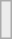<table class="wikitable" style="margin:1em auto">
<tr>
<td bgcolor="#ECECEC"><br></td>
</tr>
</table>
